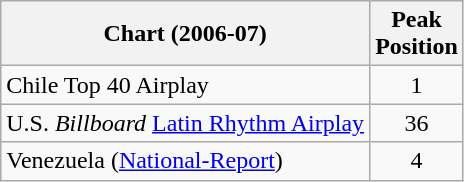<table class="wikitable">
<tr>
<th align="left">Chart (2006-07)</th>
<th align="left">Peak<br>Position</th>
</tr>
<tr>
<td>Chile Top 40 Airplay</td>
<td align="center">1</td>
</tr>
<tr>
<td align="left">U.S.  <em>Billboard</em> <a href='#'>Latin Rhythm Airplay</a></td>
<td align="center">36</td>
</tr>
<tr>
<td>Venezuela (<a href='#'>National-Report</a>)</td>
<td align="center">4</td>
</tr>
</table>
